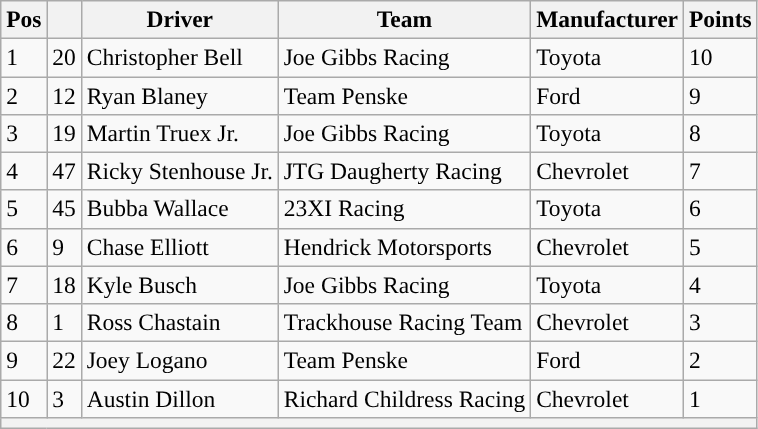<table class="wikitable" style="font-size:98%">
<tr>
<th>Pos</th>
<th></th>
<th>Driver</th>
<th>Team</th>
<th>Manufacturer</th>
<th>Points</th>
</tr>
<tr>
<td>1</td>
<td>20</td>
<td>Christopher Bell</td>
<td>Joe Gibbs Racing</td>
<td>Toyota</td>
<td>10</td>
</tr>
<tr>
<td>2</td>
<td>12</td>
<td>Ryan Blaney</td>
<td>Team Penske</td>
<td>Ford</td>
<td>9</td>
</tr>
<tr>
<td>3</td>
<td>19</td>
<td>Martin Truex Jr.</td>
<td>Joe Gibbs Racing</td>
<td>Toyota</td>
<td>8</td>
</tr>
<tr>
<td>4</td>
<td>47</td>
<td>Ricky Stenhouse Jr.</td>
<td>JTG Daugherty Racing</td>
<td>Chevrolet</td>
<td>7</td>
</tr>
<tr>
<td>5</td>
<td>45</td>
<td>Bubba Wallace</td>
<td>23XI Racing</td>
<td>Toyota</td>
<td>6</td>
</tr>
<tr>
<td>6</td>
<td>9</td>
<td>Chase Elliott</td>
<td>Hendrick Motorsports</td>
<td>Chevrolet</td>
<td>5</td>
</tr>
<tr>
<td>7</td>
<td>18</td>
<td>Kyle Busch</td>
<td>Joe Gibbs Racing</td>
<td>Toyota</td>
<td>4</td>
</tr>
<tr>
<td>8</td>
<td>1</td>
<td>Ross Chastain</td>
<td>Trackhouse Racing Team</td>
<td>Chevrolet</td>
<td>3</td>
</tr>
<tr>
<td>9</td>
<td>22</td>
<td>Joey Logano</td>
<td>Team Penske</td>
<td>Ford</td>
<td>2</td>
</tr>
<tr>
<td>10</td>
<td>3</td>
<td>Austin Dillon</td>
<td>Richard Childress Racing</td>
<td>Chevrolet</td>
<td>1</td>
</tr>
<tr>
<th colspan="6"></th>
</tr>
</table>
